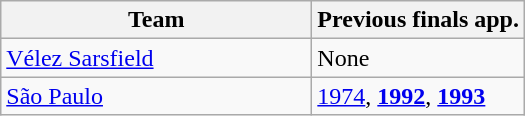<table class="wikitable">
<tr>
<th width=200px>Team</th>
<th>Previous finals app.</th>
</tr>
<tr>
<td> <a href='#'>Vélez Sarsfield</a></td>
<td>None</td>
</tr>
<tr>
<td> <a href='#'>São Paulo</a></td>
<td><a href='#'>1974</a>, <strong><a href='#'>1992</a></strong>, <strong><a href='#'>1993</a></strong></td>
</tr>
</table>
